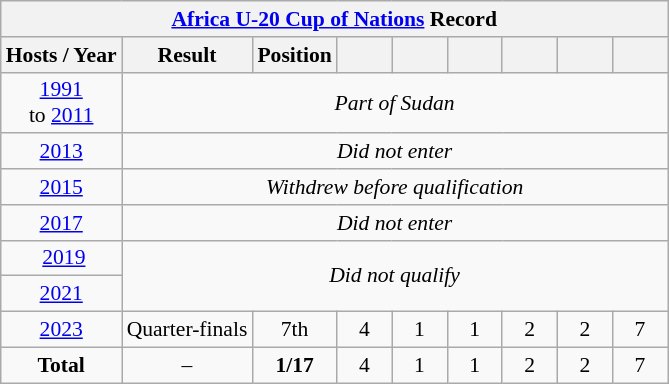<table class="wikitable" style="text-align: center;font-size:90%;">
<tr>
<th colspan=9><a href='#'>Africa U-20 Cup of Nations</a> Record</th>
</tr>
<tr>
<th>Hosts / Year</th>
<th>Result</th>
<th>Position</th>
<th width=30></th>
<th width=30></th>
<th width=30></th>
<th width=30></th>
<th width=30></th>
<th width=30></th>
</tr>
<tr>
<td> <a href='#'>1991</a><br> to  <a href='#'>2011</a></td>
<td colspan=20><em>Part of Sudan</em></td>
</tr>
<tr>
<td> <a href='#'>2013</a></td>
<td colspan=8><em>Did not enter</em></td>
</tr>
<tr>
<td> <a href='#'>2015</a></td>
<td colspan=8><em>Withdrew before qualification</em></td>
</tr>
<tr>
<td> <a href='#'>2017</a></td>
<td colspan=8><em>Did not enter</em></td>
</tr>
<tr>
<td> <a href='#'>2019</a></td>
<td colspan=8 rowspan=2><em>Did not qualify</em></td>
</tr>
<tr>
<td> <a href='#'>2021</a></td>
</tr>
<tr>
<td> <a href='#'>2023</a></td>
<td>Quarter-finals</td>
<td>7th</td>
<td>4</td>
<td>1</td>
<td>1</td>
<td>2</td>
<td>2</td>
<td>7</td>
</tr>
<tr>
<td><strong>Total</strong></td>
<td>–</td>
<td><strong>1/17</strong></td>
<td>4</td>
<td>1</td>
<td>1</td>
<td>2</td>
<td>2</td>
<td>7</td>
</tr>
</table>
